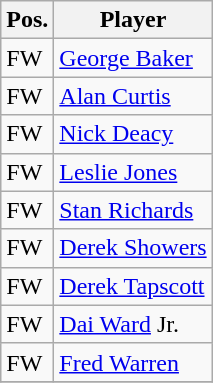<table class="wikitable">
<tr>
<th>Pos.</th>
<th>Player</th>
</tr>
<tr>
<td>FW</td>
<td> <a href='#'>George Baker</a></td>
</tr>
<tr>
<td>FW</td>
<td> <a href='#'>Alan Curtis</a></td>
</tr>
<tr>
<td>FW</td>
<td> <a href='#'>Nick Deacy</a></td>
</tr>
<tr>
<td>FW</td>
<td> <a href='#'>Leslie Jones</a></td>
</tr>
<tr>
<td>FW</td>
<td> <a href='#'>Stan Richards</a></td>
</tr>
<tr>
<td>FW</td>
<td> <a href='#'>Derek Showers</a></td>
</tr>
<tr>
<td>FW</td>
<td> <a href='#'>Derek Tapscott</a></td>
</tr>
<tr>
<td>FW</td>
<td> <a href='#'>Dai Ward</a> Jr.</td>
</tr>
<tr>
<td>FW</td>
<td> <a href='#'>Fred Warren</a></td>
</tr>
<tr>
</tr>
</table>
